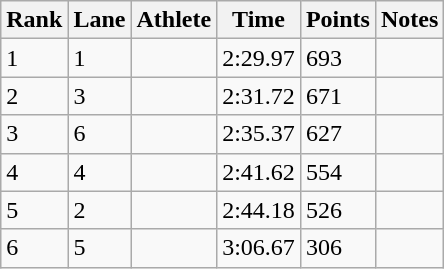<table class="wikitable">
<tr>
<th>Rank</th>
<th>Lane</th>
<th>Athlete</th>
<th>Time</th>
<th>Points</th>
<th>Notes</th>
</tr>
<tr>
<td>1</td>
<td>1</td>
<td align=left></td>
<td>2:29.97</td>
<td>693</td>
<td></td>
</tr>
<tr>
<td>2</td>
<td>3</td>
<td align=left></td>
<td>2:31.72</td>
<td>671</td>
<td></td>
</tr>
<tr>
<td>3</td>
<td>6</td>
<td align=left></td>
<td>2:35.37</td>
<td>627</td>
<td></td>
</tr>
<tr>
<td>4</td>
<td>4</td>
<td align=left></td>
<td>2:41.62</td>
<td>554</td>
<td></td>
</tr>
<tr>
<td>5</td>
<td>2</td>
<td align=left></td>
<td>2:44.18</td>
<td>526</td>
<td></td>
</tr>
<tr>
<td>6</td>
<td>5</td>
<td align=left></td>
<td>3:06.67</td>
<td>306</td>
<td></td>
</tr>
</table>
